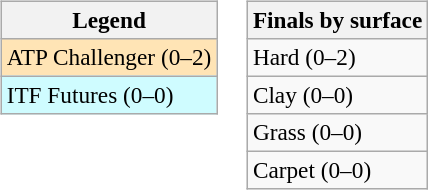<table>
<tr valign=top>
<td><br><table class=wikitable style=font-size:97%>
<tr>
<th>Legend</th>
</tr>
<tr bgcolor=moccasin>
<td>ATP Challenger (0–2)</td>
</tr>
<tr bgcolor=cffcff>
<td>ITF Futures (0–0)</td>
</tr>
</table>
</td>
<td><br><table class=wikitable style=font-size:97%>
<tr>
<th>Finals by surface</th>
</tr>
<tr>
<td>Hard (0–2)</td>
</tr>
<tr>
<td>Clay (0–0)</td>
</tr>
<tr>
<td>Grass (0–0)</td>
</tr>
<tr>
<td>Carpet (0–0)</td>
</tr>
</table>
</td>
</tr>
</table>
